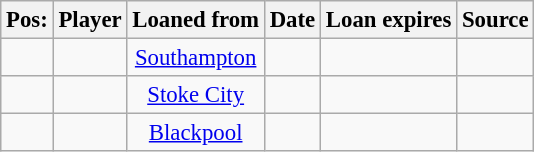<table class="wikitable sortable" style="text-align:center; font-size:95%;">
<tr>
<th>Pos:</th>
<th>Player</th>
<th>Loaned from</th>
<th>Date</th>
<th>Loan expires</th>
<th>Source</th>
</tr>
<tr>
<td style="text-align:center;"></td>
<td></td>
<td> <a href='#'>Southampton</a></td>
<td></td>
<td></td>
<td></td>
</tr>
<tr>
<td style="text-align:center;"></td>
<td></td>
<td> <a href='#'>Stoke City</a></td>
<td></td>
<td></td>
<td></td>
</tr>
<tr>
<td style="text-align:center;"></td>
<td></td>
<td> <a href='#'>Blackpool</a></td>
<td></td>
<td></td>
<td></td>
</tr>
</table>
